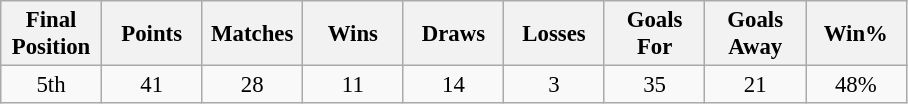<table class="wikitable" style="font-size: 95%; text-align: center;">
<tr>
<th width=60>Final Position</th>
<th width=60>Points</th>
<th width=60>Matches</th>
<th width=60>Wins</th>
<th width=60>Draws</th>
<th width=60>Losses</th>
<th width=60>Goals For</th>
<th width=60>Goals Away</th>
<th width=60>Win%</th>
</tr>
<tr>
<td>5th</td>
<td>41</td>
<td>28</td>
<td>11</td>
<td>14</td>
<td>3</td>
<td>35</td>
<td>21</td>
<td>48%</td>
</tr>
</table>
